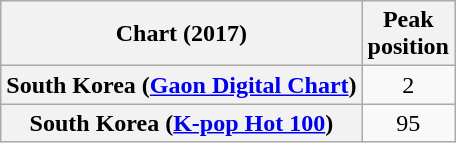<table class="wikitable sortable plainrowheaders" style="text-align:center;">
<tr>
<th>Chart (2017)</th>
<th>Peak<br>position</th>
</tr>
<tr>
<th scope="row">South Korea (<a href='#'>Gaon Digital Chart</a>)</th>
<td>2</td>
</tr>
<tr>
<th scope="row">South Korea (<a href='#'>K-pop Hot 100</a>)</th>
<td>95</td>
</tr>
</table>
